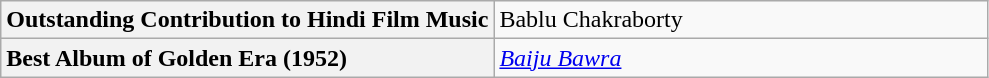<table class="wikitable">
<tr>
<th style="text-align: left; width:50%;">Outstanding Contribution to Hindi Film Music</th>
<td>Bablu Chakraborty</td>
</tr>
<tr>
<th style="text-align: left;">Best Album of Golden Era (1952)</th>
<td><em><a href='#'>Baiju Bawra</a></em></td>
</tr>
</table>
